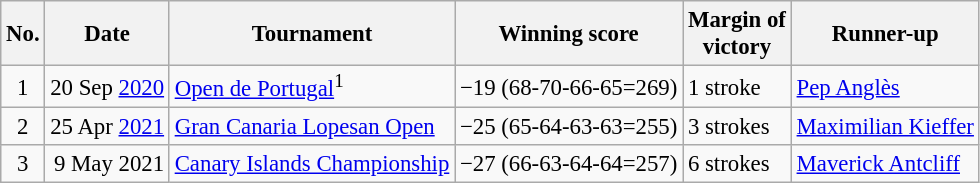<table class="wikitable" style="font-size:95%;">
<tr>
<th>No.</th>
<th>Date</th>
<th>Tournament</th>
<th>Winning score</th>
<th>Margin of<br>victory</th>
<th>Runner-up</th>
</tr>
<tr>
<td align=center>1</td>
<td align=right>20 Sep <a href='#'>2020</a></td>
<td><a href='#'>Open de Portugal</a><sup>1</sup></td>
<td>−19 (68-70-66-65=269)</td>
<td>1 stroke</td>
<td> <a href='#'>Pep Anglès</a></td>
</tr>
<tr>
<td align=center>2</td>
<td align=right>25 Apr <a href='#'>2021</a></td>
<td><a href='#'>Gran Canaria Lopesan Open</a></td>
<td>−25 (65-64-63-63=255)</td>
<td>3 strokes</td>
<td> <a href='#'>Maximilian Kieffer</a></td>
</tr>
<tr>
<td align=center>3</td>
<td align=right>9 May 2021</td>
<td><a href='#'>Canary Islands Championship</a></td>
<td>−27 (66-63-64-64=257)</td>
<td>6 strokes</td>
<td> <a href='#'>Maverick Antcliff</a></td>
</tr>
</table>
